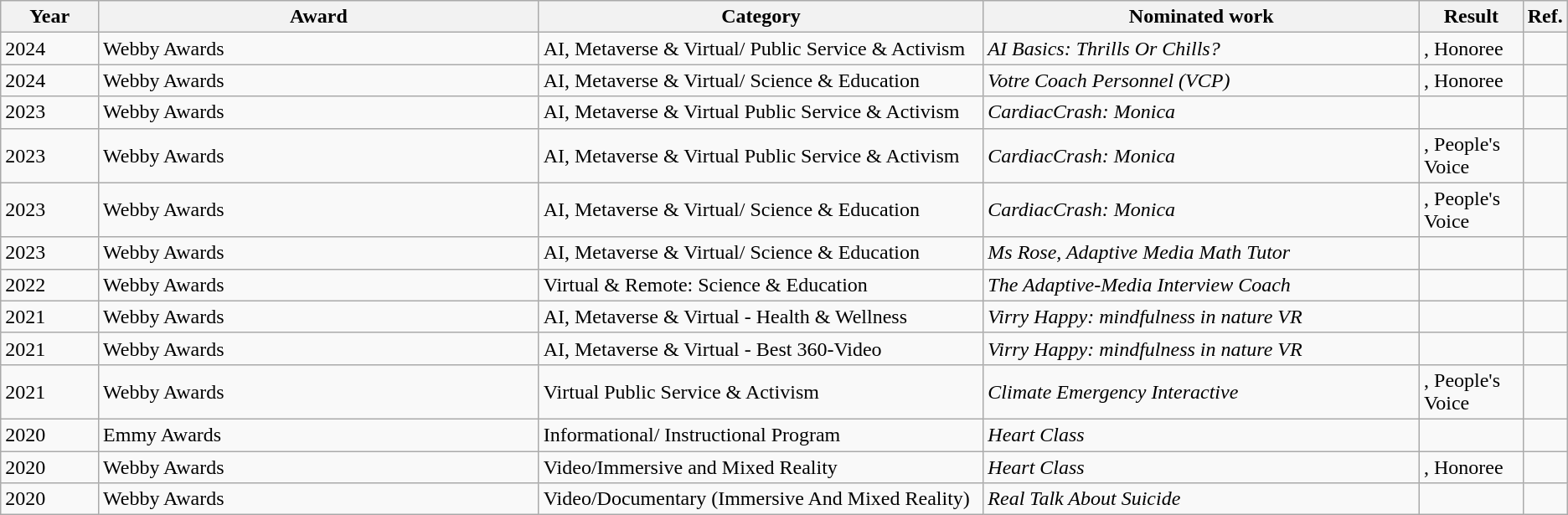<table class=wikitable sortable>
<tr>
<th scope="col" style="width:5em;">Year</th>
<th scope="col" style="width:26em;">Award</th>
<th scope="col" style="width:25em;">Category</th>
<th scope="col" style="width:25em;">Nominated work</th>
<th scope="col" style="width:5em;">Result</th>
<th>Ref.</th>
</tr>
<tr>
<td>2024</td>
<td>Webby Awards</td>
<td>AI, Metaverse & Virtual/ Public Service & Activism</td>
<td><em>AI Basics: Thrills Or Chills?</em></td>
<td>, Honoree</td>
<td></td>
</tr>
<tr>
<td>2024</td>
<td>Webby Awards</td>
<td>AI, Metaverse & Virtual/ Science & Education</td>
<td><em>Votre Coach Personnel (VCP)</em></td>
<td>, Honoree</td>
<td></td>
</tr>
<tr>
<td>2023</td>
<td>Webby Awards</td>
<td>AI, Metaverse & Virtual Public Service & Activism</td>
<td><em>CardiacCrash: Monica</em></td>
<td></td>
<td></td>
</tr>
<tr>
<td>2023</td>
<td>Webby Awards</td>
<td>AI, Metaverse & Virtual Public Service & Activism</td>
<td><em>CardiacCrash: Monica</em></td>
<td>, People's Voice</td>
<td></td>
</tr>
<tr>
<td>2023</td>
<td>Webby Awards</td>
<td>AI, Metaverse & Virtual/ Science & Education</td>
<td><em>CardiacCrash: Monica</em></td>
<td>, People's Voice</td>
<td></td>
</tr>
<tr>
<td>2023</td>
<td>Webby Awards</td>
<td>AI, Metaverse & Virtual/ Science & Education</td>
<td><em>Ms Rose, Adaptive Media Math Tutor</em></td>
<td></td>
<td></td>
</tr>
<tr>
<td>2022</td>
<td>Webby Awards</td>
<td>Virtual & Remote: Science & Education</td>
<td><em>The Adaptive-Media Interview Coach</em></td>
<td></td>
<td></td>
</tr>
<tr>
<td>2021</td>
<td>Webby Awards</td>
<td>AI, Metaverse & Virtual - Health & Wellness</td>
<td><em>Virry Happy: mindfulness in nature VR</em></td>
<td></td>
<td></td>
</tr>
<tr>
<td>2021</td>
<td>Webby Awards</td>
<td>AI, Metaverse & Virtual - Best 360-Video</td>
<td><em>Virry Happy: mindfulness in nature VR</em></td>
<td></td>
<td></td>
</tr>
<tr>
<td>2021</td>
<td>Webby Awards</td>
<td>Virtual Public Service & Activism</td>
<td><em>Climate Emergency Interactive</em></td>
<td>, People's Voice</td>
<td></td>
</tr>
<tr>
<td>2020</td>
<td>Emmy Awards</td>
<td>Informational/ Instructional Program</td>
<td><em>Heart Class</em></td>
<td></td>
<td></td>
</tr>
<tr>
<td>2020</td>
<td>Webby Awards</td>
<td>Video/Immersive and Mixed Reality</td>
<td><em>Heart Class</em></td>
<td>, Honoree</td>
<td></td>
</tr>
<tr>
<td>2020</td>
<td>Webby Awards</td>
<td>Video/Documentary (Immersive And Mixed Reality)</td>
<td><em>Real Talk About Suicide</em></td>
<td></td>
<td></td>
</tr>
</table>
